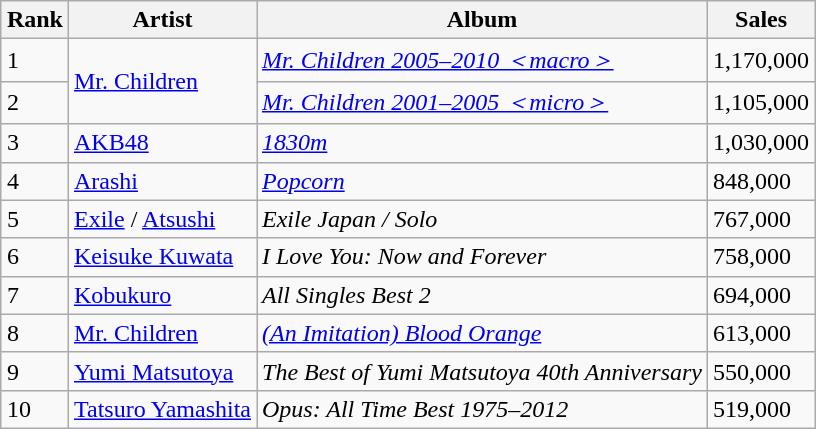<table class="wikitable" style="margin:auto;">
<tr>
<th>Rank</th>
<th>Artist</th>
<th>Album</th>
<th>Sales</th>
</tr>
<tr>
<td>1</td>
<td rowspan=2><a href='#'>Mr. Children</a></td>
<td><em><a href='#'>Mr. Children 2005–2010 ＜macro＞</a></em></td>
<td>1,170,000</td>
</tr>
<tr>
<td>2</td>
<td><em><a href='#'>Mr. Children 2001–2005 ＜micro＞</a></em></td>
<td>1,105,000</td>
</tr>
<tr>
<td>3</td>
<td><a href='#'>AKB48</a></td>
<td><em><a href='#'>1830m</a></em></td>
<td>1,030,000</td>
</tr>
<tr>
<td>4</td>
<td><a href='#'>Arashi</a></td>
<td><em><a href='#'>Popcorn</a></em></td>
<td>848,000</td>
</tr>
<tr>
<td>5</td>
<td><a href='#'>Exile</a> / <a href='#'>Atsushi</a></td>
<td><em>Exile Japan / Solo</em></td>
<td>767,000</td>
</tr>
<tr>
<td>6</td>
<td><a href='#'>Keisuke Kuwata</a></td>
<td><em>I Love You: Now and Forever</em></td>
<td>758,000</td>
</tr>
<tr>
<td>7</td>
<td><a href='#'>Kobukuro</a></td>
<td><em>All Singles Best 2</em></td>
<td>694,000</td>
</tr>
<tr>
<td>8</td>
<td><a href='#'>Mr. Children</a></td>
<td><em><a href='#'>(An Imitation) Blood Orange</a></em></td>
<td>613,000</td>
</tr>
<tr>
<td>9</td>
<td><a href='#'>Yumi Matsutoya</a></td>
<td><em>The Best of Yumi Matsutoya 40th Anniversary</em></td>
<td>550,000</td>
</tr>
<tr>
<td>10</td>
<td><a href='#'>Tatsuro Yamashita</a></td>
<td><em>Opus: All Time Best 1975–2012</em></td>
<td>519,000</td>
</tr>
</table>
